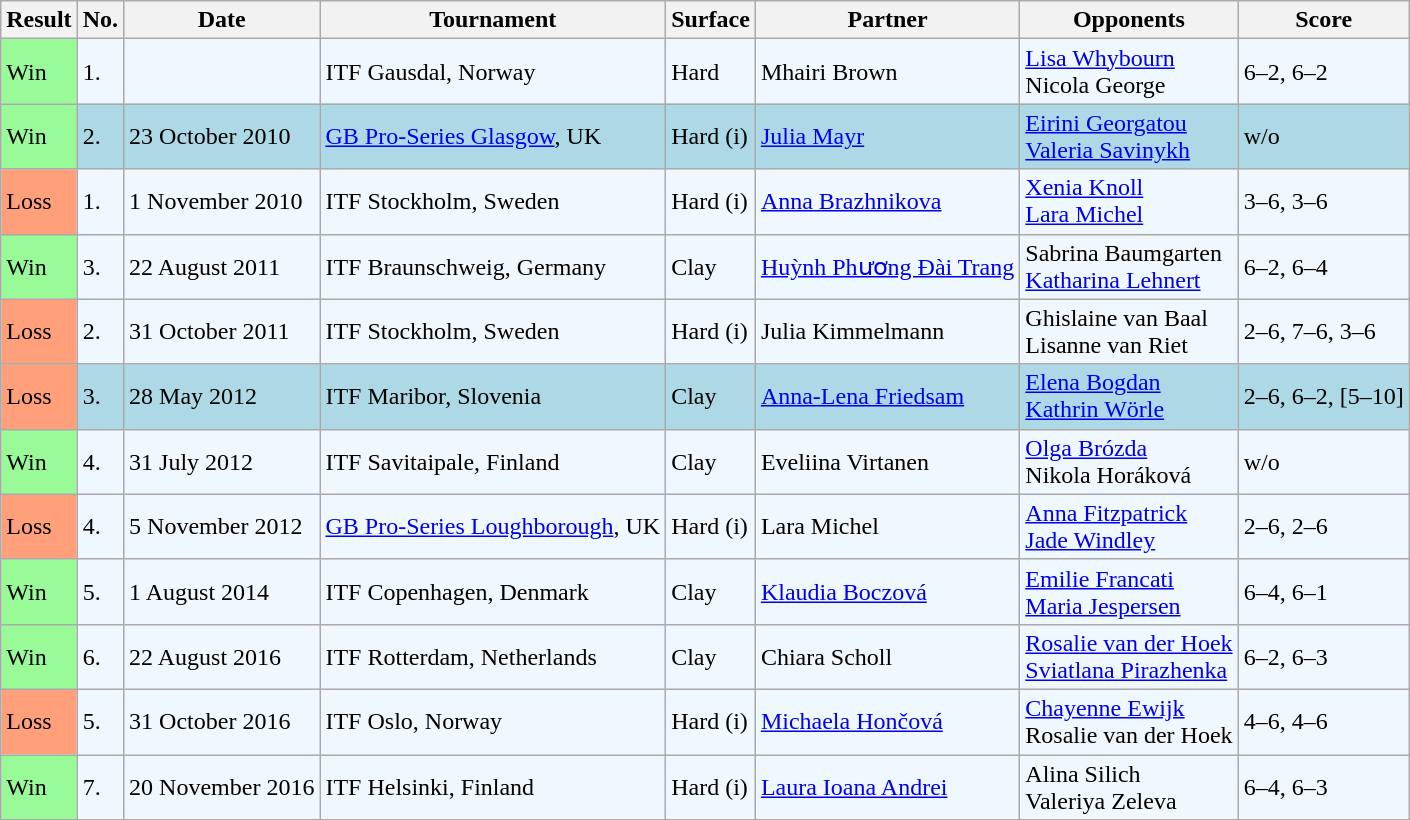<table class="sortable wikitable">
<tr>
<th>Result</th>
<th>No.</th>
<th>Date</th>
<th>Tournament</th>
<th>Surface</th>
<th>Partner</th>
<th>Opponents</th>
<th class="unsortable">Score</th>
</tr>
<tr style="background:#f0f8ff;">
<td style="background:#98fb98;">Win</td>
<td>1.</td>
<td></td>
<td>ITF Gausdal, Norway</td>
<td>Hard</td>
<td> Mhairi Brown</td>
<td> <a href='#'>Lisa Whybourn</a> <br>  Nicola George</td>
<td>6–2, 6–2</td>
</tr>
<tr style="background:lightblue;">
<td style="background:#98fb98;">Win</td>
<td>2.</td>
<td>23 October 2010</td>
<td><a href='#'>GB Pro-Series Glasgow</a>, UK</td>
<td>Hard (i)</td>
<td> <a href='#'>Julia Mayr</a></td>
<td> <a href='#'>Eirini Georgatou</a> <br>  <a href='#'>Valeria Savinykh</a></td>
<td>w/o</td>
</tr>
<tr style="background:#f0f8ff;">
<td style="background:#ffa07a;">Loss</td>
<td>1.</td>
<td>1 November 2010</td>
<td>ITF Stockholm, Sweden</td>
<td>Hard (i)</td>
<td> <a href='#'>Anna Brazhnikova</a></td>
<td> <a href='#'>Xenia Knoll</a> <br>  <a href='#'>Lara Michel</a></td>
<td>3–6, 3–6</td>
</tr>
<tr style="background:#f0f8ff;">
<td style="background:#98fb98;">Win</td>
<td>3.</td>
<td>22 August 2011</td>
<td>ITF Braunschweig, Germany</td>
<td>Clay</td>
<td> <a href='#'>Huỳnh Phương Đài Trang</a></td>
<td> Sabrina Baumgarten <br>  <a href='#'>Katharina Lehnert</a></td>
<td>6–2, 6–4</td>
</tr>
<tr style="background:#f0f8ff;">
<td style="background:#ffa07a;">Loss</td>
<td>2.</td>
<td>31 October 2011</td>
<td>ITF Stockholm, Sweden</td>
<td>Hard (i)</td>
<td> Julia Kimmelmann</td>
<td> Ghislaine van Baal <br>  Lisanne van Riet</td>
<td>2–6, 7–6, 3–6</td>
</tr>
<tr style="background:lightblue;">
<td style="background:#ffa07a;">Loss</td>
<td>3.</td>
<td>28 May 2012</td>
<td>ITF Maribor, Slovenia</td>
<td>Clay</td>
<td> <a href='#'>Anna-Lena Friedsam</a></td>
<td> <a href='#'>Elena Bogdan</a> <br>  <a href='#'>Kathrin Wörle</a></td>
<td>2–6, 6–2, [5–10]</td>
</tr>
<tr style="background:#f0f8ff;">
<td style="background:#98fb98;">Win</td>
<td>4.</td>
<td>31 July 2012</td>
<td>ITF Savitaipale, Finland</td>
<td>Clay</td>
<td> Eveliina Virtanen</td>
<td> <a href='#'>Olga Brózda</a> <br>  Nikola Horáková</td>
<td>w/o</td>
</tr>
<tr style="background:#f0f8ff;">
<td style="background:#ffa07a;">Loss</td>
<td>4.</td>
<td>5 November 2012</td>
<td><a href='#'>GB Pro-Series Loughborough</a>, UK</td>
<td>Hard (i)</td>
<td> Lara Michel</td>
<td> <a href='#'>Anna Fitzpatrick</a> <br>  <a href='#'>Jade Windley</a></td>
<td>2–6, 2–6</td>
</tr>
<tr style="background:#f0f8ff;">
<td style="background:#98fb98;">Win</td>
<td>5.</td>
<td>1 August 2014</td>
<td>ITF Copenhagen, Denmark</td>
<td>Clay</td>
<td> <a href='#'>Klaudia Boczová</a></td>
<td> <a href='#'>Emilie Francati</a> <br>  <a href='#'>Maria Jespersen</a></td>
<td>6–4, 6–1</td>
</tr>
<tr style="background:#f0f8ff;">
<td style="background:#98fb98;">Win</td>
<td>6.</td>
<td>22 August 2016</td>
<td>ITF Rotterdam, Netherlands</td>
<td>Clay</td>
<td> Chiara Scholl</td>
<td> <a href='#'>Rosalie van der Hoek</a> <br>  <a href='#'>Sviatlana Pirazhenka</a></td>
<td>6–2, 6–3</td>
</tr>
<tr style="background:#f0f8ff;">
<td style="background:#ffa07a;">Loss</td>
<td>5.</td>
<td>31 October 2016</td>
<td>ITF Oslo, Norway</td>
<td>Hard (i)</td>
<td> <a href='#'>Michaela Hončová</a></td>
<td> <a href='#'>Chayenne Ewijk</a> <br>  Rosalie van der Hoek</td>
<td>4–6, 4–6</td>
</tr>
<tr style="background:#f0f8ff;">
<td style="background:#98fb98;">Win</td>
<td>7.</td>
<td>20 November 2016</td>
<td>ITF Helsinki, Finland</td>
<td>Hard (i)</td>
<td> <a href='#'>Laura Ioana Andrei</a></td>
<td> Alina Silich <br>  Valeriya Zeleva</td>
<td>6–4, 6–3</td>
</tr>
</table>
